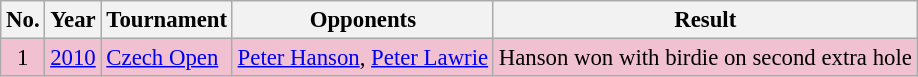<table class="wikitable" style="font-size:95%;">
<tr>
<th>No.</th>
<th>Year</th>
<th>Tournament</th>
<th>Opponents</th>
<th>Result</th>
</tr>
<tr style="background:#F2C1D1;">
<td align=center>1</td>
<td><a href='#'>2010</a></td>
<td><a href='#'>Czech Open</a></td>
<td> <a href='#'>Peter Hanson</a>,  <a href='#'>Peter Lawrie</a></td>
<td>Hanson won with birdie on second extra hole</td>
</tr>
</table>
